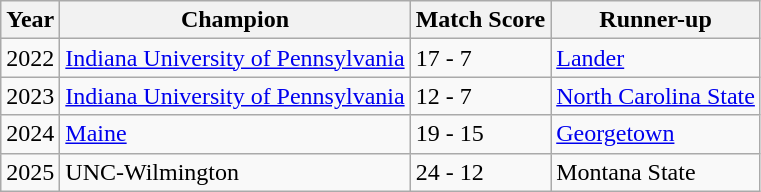<table class="wikitable">
<tr>
<th>Year</th>
<th>Champion</th>
<th>Match Score</th>
<th>Runner-up</th>
</tr>
<tr>
<td>2022</td>
<td><a href='#'>Indiana University of Pennsylvania</a></td>
<td>17 - 7</td>
<td><a href='#'>Lander</a></td>
</tr>
<tr>
<td>2023</td>
<td><a href='#'>Indiana University of Pennsylvania</a></td>
<td>12 - 7</td>
<td><a href='#'>North Carolina State</a></td>
</tr>
<tr>
<td>2024</td>
<td><a href='#'>Maine</a></td>
<td>19 - 15</td>
<td><a href='#'>Georgetown</a></td>
</tr>
<tr>
<td>2025</td>
<td>UNC-Wilmington</td>
<td>24 - 12</td>
<td>Montana State</td>
</tr>
</table>
